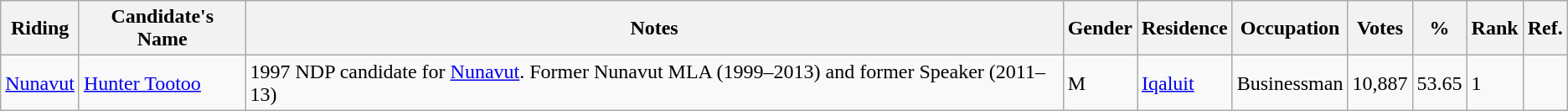<table class="wikitable sortable">
<tr>
<th>Riding</th>
<th>Candidate's Name</th>
<th>Notes</th>
<th>Gender</th>
<th>Residence</th>
<th>Occupation</th>
<th>Votes</th>
<th>%</th>
<th>Rank</th>
<th>Ref.</th>
</tr>
<tr>
<td><a href='#'>Nunavut</a></td>
<td><a href='#'>Hunter Tootoo</a></td>
<td>1997 NDP candidate for <a href='#'>Nunavut</a>. Former Nunavut MLA (1999–2013) and former Speaker (2011–13)</td>
<td>M</td>
<td><a href='#'>Iqaluit</a></td>
<td>Businessman</td>
<td>10,887</td>
<td>53.65</td>
<td>1</td>
<td></td>
</tr>
</table>
